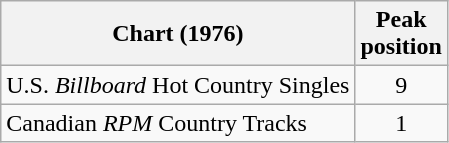<table class="wikitable sortable">
<tr>
<th align="left">Chart (1976)</th>
<th align="center">Peak<br>position</th>
</tr>
<tr>
<td align="left">U.S. <em>Billboard</em> Hot Country Singles</td>
<td align="center">9</td>
</tr>
<tr>
<td align="left">Canadian <em>RPM</em> Country Tracks</td>
<td align="center">1</td>
</tr>
</table>
